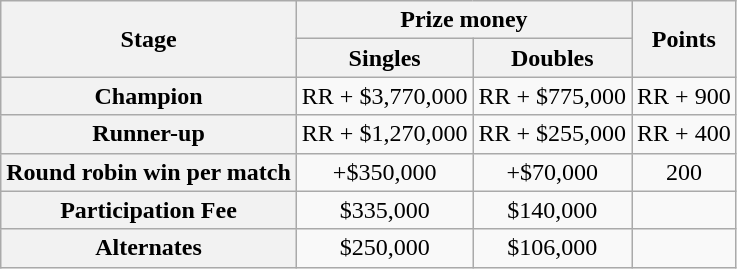<table class=wikitable style="text-align:center">
<tr>
<th scope=col rowspan=2>Stage</th>
<th scope=col colspan=2>Prize money</th>
<th scope=col rowspan=2>Points</th>
</tr>
<tr>
<th scope=row>Singles</th>
<th>Doubles</th>
</tr>
<tr>
<th scope=row>Champion</th>
<td>RR + $3,770,000</td>
<td>RR + $775,000</td>
<td>RR + 900</td>
</tr>
<tr>
<th scope=row>Runner-up</th>
<td>RR + $1,270,000</td>
<td>RR + $255,000</td>
<td>RR + 400</td>
</tr>
<tr>
<th scope=row>Round robin win per match</th>
<td>+$350,000</td>
<td>+$70,000</td>
<td>200</td>
</tr>
<tr>
<th scope=row>Participation Fee</th>
<td>$335,000 </td>
<td>$140,000 </td>
<td></td>
</tr>
<tr>
<th scope=row>Alternates</th>
<td>$250,000 </td>
<td>$106,000 </td>
<td></td>
</tr>
</table>
